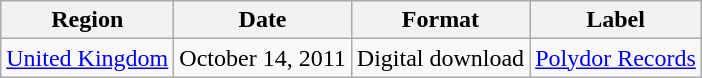<table class=wikitable>
<tr>
<th scope="col">Region</th>
<th scope="col">Date</th>
<th scope="col">Format</th>
<th scope="col">Label</th>
</tr>
<tr>
<td><a href='#'>United Kingdom</a></td>
<td>October 14, 2011</td>
<td>Digital download</td>
<td><a href='#'>Polydor Records</a></td>
</tr>
</table>
